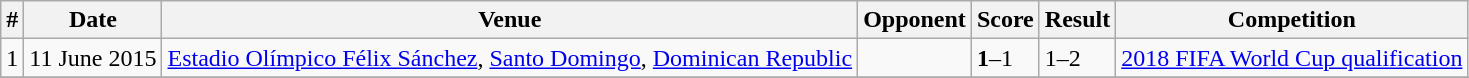<table class="wikitable">
<tr>
<th>#</th>
<th>Date</th>
<th>Venue</th>
<th>Opponent</th>
<th>Score</th>
<th>Result</th>
<th>Competition</th>
</tr>
<tr>
<td>1</td>
<td>11 June 2015</td>
<td><a href='#'>Estadio Olímpico Félix Sánchez</a>, <a href='#'>Santo Domingo</a>, <a href='#'>Dominican Republic</a></td>
<td></td>
<td><strong>1</strong>–1</td>
<td>1–2</td>
<td><a href='#'>2018 FIFA World Cup qualification</a></td>
</tr>
<tr>
</tr>
</table>
